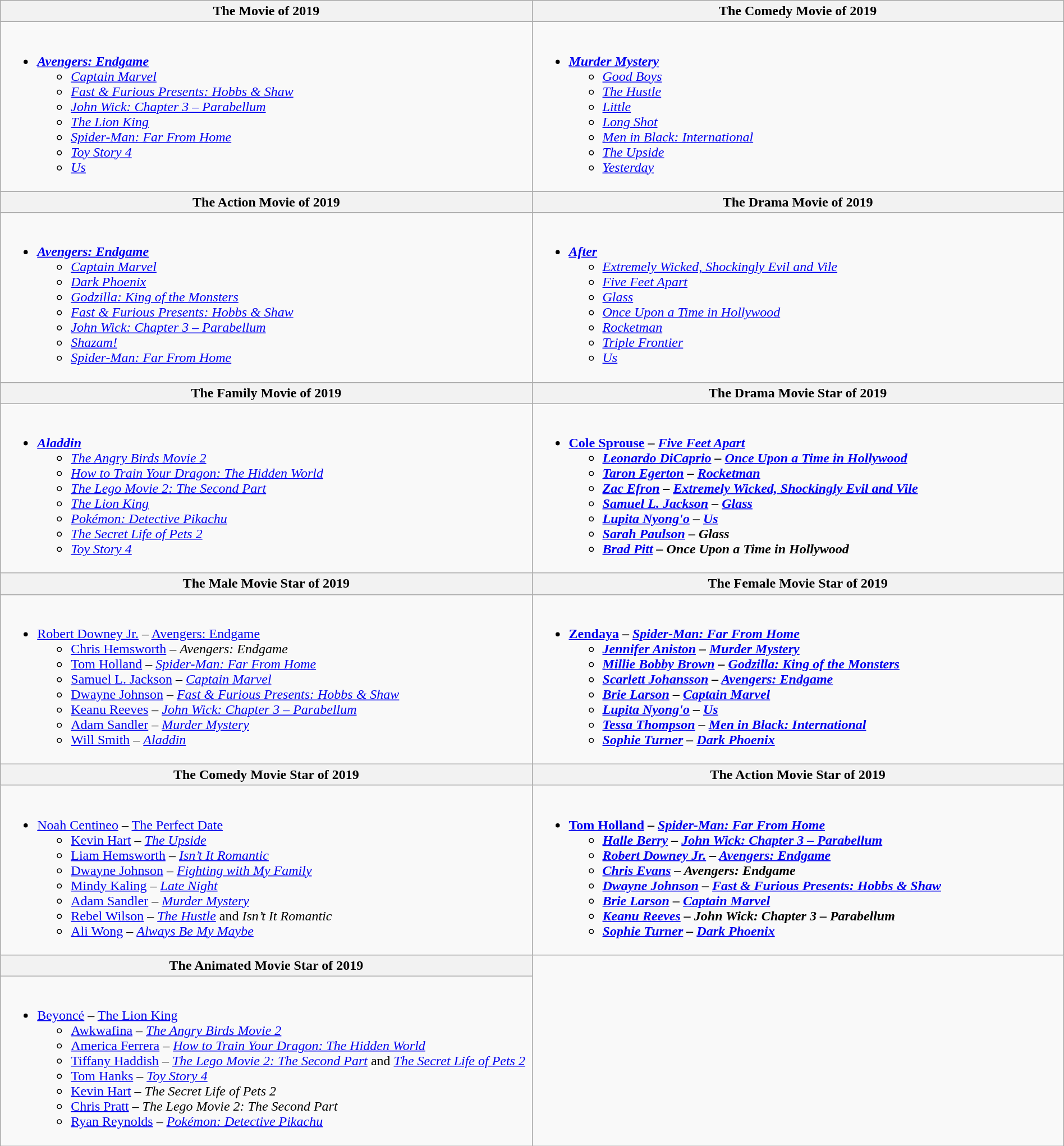<table class="wikitable" style="width:100%;">
<tr>
<th style="width:50%">The Movie of 2019</th>
<th style="width:50%">The Comedy Movie of 2019</th>
</tr>
<tr>
<td valign="top"><br><ul><li><strong><em><a href='#'>Avengers: Endgame</a></em></strong><ul><li><em><a href='#'>Captain Marvel</a></em></li><li><em><a href='#'>Fast & Furious Presents: Hobbs & Shaw</a></em></li><li><em><a href='#'>John Wick: Chapter 3 – Parabellum</a></em></li><li><em><a href='#'>The Lion King</a></em></li><li><em><a href='#'>Spider-Man: Far From Home</a></em></li><li><em><a href='#'>Toy Story 4</a></em></li><li><em><a href='#'>Us</a></em></li></ul></li></ul></td>
<td valign="top"><br><ul><li><strong><em><a href='#'>Murder Mystery</a></em></strong><ul><li><em><a href='#'>Good Boys</a></em></li><li><em><a href='#'>The Hustle</a></em></li><li><em><a href='#'>Little</a></em></li><li><em><a href='#'>Long Shot</a></em></li><li><em><a href='#'>Men in Black: International</a></em></li><li><em><a href='#'>The Upside</a></em></li><li><em><a href='#'>Yesterday</a></em></li></ul></li></ul></td>
</tr>
<tr>
<th style="width:50%">The Action Movie of 2019</th>
<th style="width:50%">The Drama Movie of 2019</th>
</tr>
<tr>
<td valign="top"><br><ul><li><strong><em><a href='#'>Avengers: Endgame</a></em></strong><ul><li><em><a href='#'>Captain Marvel</a></em></li><li><em><a href='#'>Dark Phoenix</a></em></li><li><em><a href='#'>Godzilla: King of the Monsters</a></em></li><li><em><a href='#'>Fast & Furious Presents: Hobbs & Shaw</a></em></li><li><em><a href='#'>John Wick: Chapter 3 – Parabellum</a></em></li><li><em><a href='#'>Shazam!</a></em></li><li><em><a href='#'>Spider-Man: Far From Home</a></em></li></ul></li></ul></td>
<td valign="top"><br><ul><li><strong><em><a href='#'>After</a></em></strong><ul><li><em><a href='#'>Extremely Wicked, Shockingly Evil and Vile</a></em></li><li><em><a href='#'>Five Feet Apart</a></em></li><li><em><a href='#'>Glass</a></em></li><li><em><a href='#'>Once Upon a Time in Hollywood</a></em></li><li><em><a href='#'>Rocketman</a></em></li><li><em><a href='#'>Triple Frontier</a></em></li><li><em><a href='#'>Us</a></em></li></ul></li></ul></td>
</tr>
<tr>
<th style="width:50%">The Family Movie of 2019</th>
<th style="width:50%">The Drama Movie Star of 2019</th>
</tr>
<tr>
<td valign="top"><br><ul><li><strong><em><a href='#'>Aladdin</a></em></strong><ul><li><em><a href='#'>The Angry Birds Movie 2</a></em></li><li><em><a href='#'>How to Train Your Dragon: The Hidden World</a></em></li><li><em><a href='#'>The Lego Movie 2: The Second Part</a></em></li><li><em><a href='#'>The Lion King</a></em></li><li><em><a href='#'>Pokémon: Detective Pikachu</a></em></li><li><em><a href='#'>The Secret Life of Pets 2</a></em></li><li><em><a href='#'>Toy Story 4</a></em></li></ul></li></ul></td>
<td valign="top"><br><ul><li><strong><a href='#'>Cole Sprouse</a> – <em><a href='#'>Five Feet Apart</a><strong><em><ul><li><a href='#'>Leonardo DiCaprio</a> – </em><a href='#'>Once Upon a Time in Hollywood</a><em></li><li><a href='#'>Taron Egerton</a> – </em><a href='#'>Rocketman</a><em></li><li><a href='#'>Zac Efron</a> – </em><a href='#'>Extremely Wicked, Shockingly Evil and Vile</a><em></li><li><a href='#'>Samuel L. Jackson</a> – </em><a href='#'>Glass</a><em></li><li><a href='#'>Lupita Nyong'o</a> – </em><a href='#'>Us</a><em></li><li><a href='#'>Sarah Paulson</a> – </em>Glass<em></li><li><a href='#'>Brad Pitt</a> – </em>Once Upon a Time in Hollywood<em></li></ul></li></ul></td>
</tr>
<tr>
<th style="width:50%">The Male Movie Star of 2019</th>
<th style="width:50%">The Female Movie Star of 2019</th>
</tr>
<tr>
<td valign="top"><br><ul><li></strong><a href='#'>Robert Downey Jr.</a> – </em><a href='#'>Avengers: Endgame</a></em></strong><ul><li><a href='#'>Chris Hemsworth</a> – <em>Avengers: Endgame</em></li><li><a href='#'>Tom Holland</a> – <em><a href='#'>Spider-Man: Far From Home</a></em></li><li><a href='#'>Samuel L. Jackson</a> – <em><a href='#'>Captain Marvel</a></em></li><li><a href='#'>Dwayne Johnson</a> – <em><a href='#'>Fast & Furious Presents: Hobbs & Shaw</a></em></li><li><a href='#'>Keanu Reeves</a> – <em><a href='#'>John Wick: Chapter 3 – Parabellum</a></em></li><li><a href='#'>Adam Sandler</a> – <em><a href='#'>Murder Mystery</a></em></li><li><a href='#'>Will Smith</a> – <em><a href='#'>Aladdin</a></em></li></ul></li></ul></td>
<td valign="top"><br><ul><li><strong><a href='#'>Zendaya</a> – <em><a href='#'>Spider-Man: Far From Home</a><strong><em><ul><li><a href='#'>Jennifer Aniston</a> – </em><a href='#'>Murder Mystery</a><em></li><li><a href='#'>Millie Bobby Brown</a> – </em><a href='#'>Godzilla: King of the Monsters</a><em></li><li><a href='#'>Scarlett Johansson</a> – </em><a href='#'>Avengers: Endgame</a><em></li><li><a href='#'>Brie Larson</a> – </em><a href='#'>Captain Marvel</a><em></li><li><a href='#'>Lupita Nyong'o</a> – </em><a href='#'>Us</a><em></li><li><a href='#'>Tessa Thompson</a> – </em><a href='#'>Men in Black: International</a><em></li><li><a href='#'>Sophie Turner</a> – </em><a href='#'>Dark Phoenix</a><em></li></ul></li></ul></td>
</tr>
<tr>
<th style="width:50%">The Comedy Movie Star of 2019</th>
<th style="width:50%">The Action Movie Star of 2019</th>
</tr>
<tr>
<td valign="top"><br><ul><li></strong><a href='#'>Noah Centineo</a> – </em><a href='#'>The Perfect Date</a></em></strong><ul><li><a href='#'>Kevin Hart</a> – <em><a href='#'>The Upside</a></em></li><li><a href='#'>Liam Hemsworth</a> – <em><a href='#'>Isn’t It Romantic</a></em></li><li><a href='#'>Dwayne Johnson</a> – <em><a href='#'>Fighting with My Family</a></em></li><li><a href='#'>Mindy Kaling</a> – <em><a href='#'>Late Night</a></em></li><li><a href='#'>Adam Sandler</a> – <em><a href='#'>Murder Mystery</a></em></li><li><a href='#'>Rebel Wilson</a> – <em><a href='#'>The Hustle</a></em> and <em>Isn’t It Romantic</em></li><li><a href='#'>Ali Wong</a> – <em><a href='#'>Always Be My Maybe</a></em></li></ul></li></ul></td>
<td valign="top"><br><ul><li><strong><a href='#'>Tom Holland</a> – <em><a href='#'>Spider-Man: Far From Home</a><strong><em><ul><li><a href='#'>Halle Berry</a> – </em><a href='#'>John Wick: Chapter 3 – Parabellum</a><em></li><li><a href='#'>Robert Downey Jr.</a> – </em><a href='#'>Avengers: Endgame</a><em></li><li><a href='#'>Chris Evans</a> – </em>Avengers: Endgame<em></li><li><a href='#'>Dwayne Johnson</a> – </em><a href='#'>Fast & Furious Presents: Hobbs & Shaw</a><em></li><li><a href='#'>Brie Larson</a> – </em><a href='#'>Captain Marvel</a><em></li><li><a href='#'>Keanu Reeves</a> – </em>John Wick: Chapter 3 – Parabellum<em></li><li><a href='#'>Sophie Turner</a> – </em><a href='#'>Dark Phoenix</a><em></li></ul></li></ul></td>
</tr>
<tr>
<th style="width:50%">The Animated Movie Star of 2019</th>
</tr>
<tr>
<td valign="top"><br><ul><li></strong><a href='#'>Beyoncé</a> – </em><a href='#'>The Lion King</a></em></strong><ul><li><a href='#'>Awkwafina</a> – <em><a href='#'>The Angry Birds Movie 2</a></em></li><li><a href='#'>America Ferrera</a> – <em><a href='#'>How to Train Your Dragon: The Hidden World</a></em></li><li><a href='#'>Tiffany Haddish</a> – <em><a href='#'>The Lego Movie 2: The Second Part</a></em> and <em><a href='#'>The Secret Life of Pets 2</a></em></li><li><a href='#'>Tom Hanks</a> – <em><a href='#'>Toy Story 4</a></em></li><li><a href='#'>Kevin Hart</a> – <em>The Secret Life of Pets 2</em></li><li><a href='#'>Chris Pratt</a> – <em>The Lego Movie 2: The Second Part</em></li><li><a href='#'>Ryan Reynolds</a> – <em><a href='#'>Pokémon: Detective Pikachu</a></em></li></ul></li></ul></td>
</tr>
</table>
